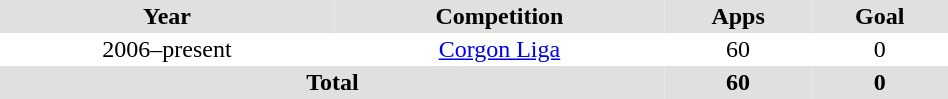<table border="0" cellpadding="2" cellspacing="0" style="width:50%;">
<tr style="text-align:center; background:#e0e0e0;">
<th>Year</th>
<th>Competition</th>
<th>Apps</th>
<th>Goal</th>
</tr>
<tr style="text-align:center;">
<td>2006–present</td>
<td><a href='#'>Corgon Liga</a></td>
<td>60</td>
<td>0</td>
</tr>
<tr style="text-align:center; background:#e0e0e0;">
<th colspan="2">Total</th>
<th style="text-align:center;">60</th>
<th style="text-align:center;">0</th>
</tr>
</table>
